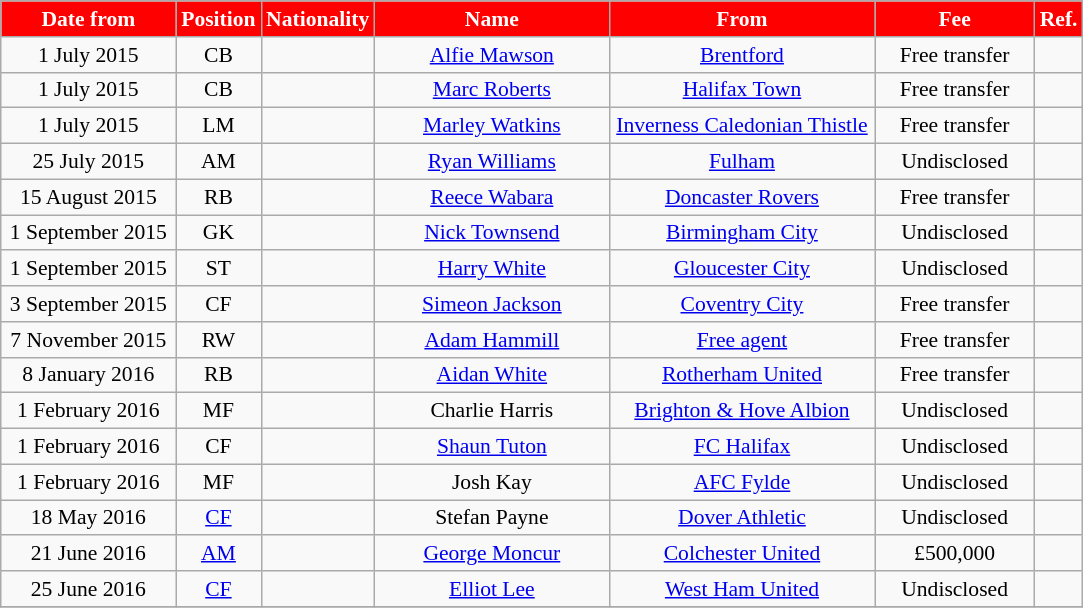<table class="wikitable"  style="text-align:center; font-size:90%; ">
<tr>
<th style="background:#FF0000; color:white; width:110px;">Date from</th>
<th style="background:#FF0000; color:white; width:50px;">Position</th>
<th style="background:#FF0000; color:white; width:50px;">Nationality</th>
<th style="background:#FF0000; color:white; width:150px;">Name</th>
<th style="background:#FF0000; color:white; width:170px;">From</th>
<th style="background:#FF0000; color:white; width:100px;">Fee</th>
<th style="background:#FF0000; color:white; width:25px;">Ref.</th>
</tr>
<tr>
<td>1 July 2015</td>
<td>CB</td>
<td></td>
<td><a href='#'>Alfie Mawson</a></td>
<td><a href='#'>Brentford</a></td>
<td>Free transfer</td>
<td></td>
</tr>
<tr>
<td>1 July 2015</td>
<td>CB</td>
<td></td>
<td><a href='#'>Marc Roberts</a></td>
<td><a href='#'>Halifax Town</a></td>
<td>Free transfer</td>
<td></td>
</tr>
<tr>
<td>1 July 2015</td>
<td>LM</td>
<td></td>
<td><a href='#'>Marley Watkins</a></td>
<td><a href='#'>Inverness Caledonian Thistle</a></td>
<td>Free transfer</td>
<td></td>
</tr>
<tr>
<td>25 July 2015</td>
<td>AM</td>
<td></td>
<td><a href='#'>Ryan Williams</a></td>
<td><a href='#'>Fulham</a></td>
<td>Undisclosed</td>
<td></td>
</tr>
<tr>
<td>15 August 2015</td>
<td>RB</td>
<td></td>
<td><a href='#'>Reece Wabara</a></td>
<td><a href='#'>Doncaster Rovers</a></td>
<td>Free transfer</td>
<td></td>
</tr>
<tr>
<td>1 September 2015</td>
<td>GK</td>
<td></td>
<td><a href='#'>Nick Townsend</a></td>
<td><a href='#'>Birmingham City</a></td>
<td>Undisclosed</td>
<td></td>
</tr>
<tr>
<td>1 September 2015</td>
<td>ST</td>
<td></td>
<td><a href='#'>Harry White</a></td>
<td><a href='#'>Gloucester City</a></td>
<td>Undisclosed</td>
<td></td>
</tr>
<tr>
<td>3 September 2015</td>
<td>CF</td>
<td></td>
<td><a href='#'>Simeon Jackson</a></td>
<td><a href='#'>Coventry City</a></td>
<td>Free transfer</td>
<td></td>
</tr>
<tr>
<td>7 November 2015</td>
<td>RW</td>
<td></td>
<td><a href='#'>Adam Hammill</a></td>
<td><a href='#'>Free agent</a></td>
<td>Free transfer</td>
<td></td>
</tr>
<tr>
<td>8 January 2016</td>
<td>RB</td>
<td></td>
<td><a href='#'>Aidan White</a></td>
<td><a href='#'>Rotherham United</a></td>
<td>Free transfer</td>
<td></td>
</tr>
<tr>
<td>1 February 2016</td>
<td>MF</td>
<td></td>
<td>Charlie Harris</td>
<td><a href='#'>Brighton & Hove Albion</a></td>
<td>Undisclosed</td>
<td></td>
</tr>
<tr>
<td>1 February 2016</td>
<td>CF</td>
<td></td>
<td><a href='#'>Shaun Tuton</a></td>
<td><a href='#'>FC Halifax</a></td>
<td>Undisclosed</td>
<td></td>
</tr>
<tr>
<td>1 February 2016</td>
<td>MF</td>
<td></td>
<td>Josh Kay</td>
<td><a href='#'>AFC Fylde</a></td>
<td>Undisclosed</td>
<td></td>
</tr>
<tr>
<td>18 May 2016</td>
<td><a href='#'>CF</a></td>
<td></td>
<td>Stefan Payne</td>
<td><a href='#'>Dover Athletic</a></td>
<td>Undisclosed</td>
<td></td>
</tr>
<tr>
<td>21 June 2016</td>
<td><a href='#'>AM</a></td>
<td></td>
<td><a href='#'>George Moncur</a></td>
<td><a href='#'>Colchester United</a></td>
<td>£500,000</td>
<td></td>
</tr>
<tr>
<td>25 June 2016</td>
<td><a href='#'>CF</a></td>
<td></td>
<td><a href='#'>Elliot Lee</a></td>
<td><a href='#'>West Ham United</a></td>
<td>Undisclosed</td>
<td></td>
</tr>
<tr>
</tr>
</table>
